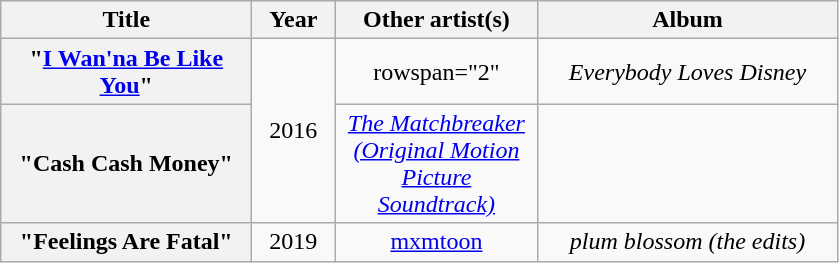<table class="wikitable plainrowheaders" style="text-align:center;">
<tr>
<th scope="col" rowspan="1" style="width:10em;">Title</th>
<th scope="col" rowspan="1" style="width:3em;">Year</th>
<th scope="col" rowspan="1" style="width:8em;">Other artist(s)</th>
<th scope="col" rowspan="1" style="width:12em;">Album</th>
</tr>
<tr>
<th scope="row">"<a href='#'>I Wan'na Be Like You</a>"</th>
<td rowspan="2">2016</td>
<td>rowspan="2" </td>
<td><em>Everybody Loves Disney</em></td>
</tr>
<tr>
<th scope="row">"Cash Cash Money"</th>
<td><em><a href='#'>The Matchbreaker (Original Motion Picture Soundtrack)</a></em></td>
</tr>
<tr>
<th scope="row">"Feelings Are Fatal"</th>
<td>2019</td>
<td><a href='#'>mxmtoon</a></td>
<td><em>plum blossom (the edits)</em></td>
</tr>
</table>
